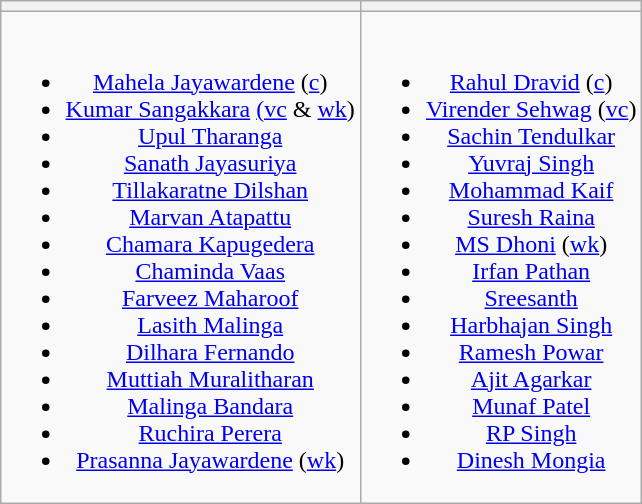<table class="wikitable" style="text-align:center; margin:auto">
<tr>
<th></th>
<th></th>
</tr>
<tr>
<td><br><ul><li><a href='#'>Mahela Jayawardene</a> (<a href='#'>c</a>)</li><li><a href='#'>Kumar Sangakkara</a> <a href='#'>(vc</a> & <a href='#'>wk</a>)</li><li><a href='#'>Upul Tharanga</a></li><li><a href='#'>Sanath Jayasuriya</a></li><li><a href='#'>Tillakaratne Dilshan</a></li><li><a href='#'>Marvan Atapattu</a></li><li><a href='#'>Chamara Kapugedera</a></li><li><a href='#'>Chaminda Vaas</a></li><li><a href='#'>Farveez Maharoof</a></li><li><a href='#'>Lasith Malinga</a></li><li><a href='#'>Dilhara Fernando</a></li><li><a href='#'>Muttiah Muralitharan</a></li><li><a href='#'>Malinga Bandara</a></li><li><a href='#'>Ruchira Perera</a></li><li><a href='#'>Prasanna Jayawardene</a> (<a href='#'>wk</a>)</li></ul></td>
<td><br><ul><li><a href='#'>Rahul Dravid</a> (<a href='#'>c</a>)</li><li><a href='#'>Virender Sehwag</a> (<a href='#'>vc</a>)</li><li><a href='#'>Sachin Tendulkar</a></li><li><a href='#'>Yuvraj Singh</a></li><li><a href='#'>Mohammad Kaif</a></li><li><a href='#'>Suresh Raina</a></li><li><a href='#'>MS Dhoni</a> (<a href='#'>wk</a>)</li><li><a href='#'>Irfan Pathan</a></li><li><a href='#'>Sreesanth</a></li><li><a href='#'>Harbhajan Singh</a></li><li><a href='#'>Ramesh Powar</a></li><li><a href='#'>Ajit Agarkar</a></li><li><a href='#'>Munaf Patel</a></li><li><a href='#'>RP Singh</a></li><li><a href='#'>Dinesh Mongia</a></li></ul></td>
</tr>
</table>
